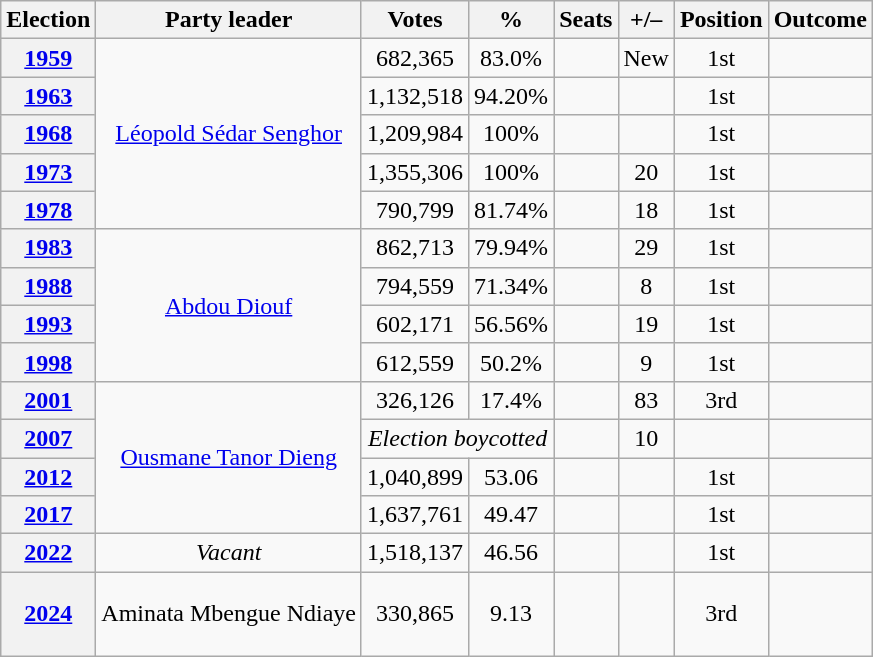<table class=wikitable style=text-align:center>
<tr>
<th><strong>Election</strong></th>
<th>Party leader</th>
<th><strong>Votes</strong></th>
<th><strong>%</strong></th>
<th><strong>Seats</strong></th>
<th>+/–</th>
<th>Position</th>
<th><strong>Outcome</strong></th>
</tr>
<tr>
<th><a href='#'>1959</a></th>
<td rowspan="5"><a href='#'>Léopold Sédar Senghor</a></td>
<td>682,365</td>
<td>83.0%</td>
<td></td>
<td>New</td>
<td> 1st</td>
<td></td>
</tr>
<tr>
<th><a href='#'>1963</a></th>
<td>1,132,518</td>
<td>94.20%</td>
<td></td>
<td></td>
<td> 1st</td>
<td></td>
</tr>
<tr>
<th><a href='#'>1968</a></th>
<td>1,209,984</td>
<td>100%</td>
<td></td>
<td></td>
<td> 1st</td>
<td></td>
</tr>
<tr>
<th><a href='#'>1973</a></th>
<td>1,355,306</td>
<td>100%</td>
<td></td>
<td> 20</td>
<td> 1st</td>
<td></td>
</tr>
<tr>
<th><a href='#'>1978</a></th>
<td>790,799</td>
<td>81.74%</td>
<td></td>
<td> 18</td>
<td> 1st</td>
<td></td>
</tr>
<tr>
<th><a href='#'>1983</a></th>
<td rowspan="4"><a href='#'>Abdou Diouf</a></td>
<td>862,713</td>
<td>79.94%</td>
<td></td>
<td> 29</td>
<td> 1st</td>
<td></td>
</tr>
<tr>
<th><a href='#'>1988</a></th>
<td>794,559</td>
<td>71.34%</td>
<td></td>
<td> 8</td>
<td> 1st</td>
<td></td>
</tr>
<tr>
<th><a href='#'>1993</a></th>
<td>602,171</td>
<td>56.56%</td>
<td></td>
<td> 19</td>
<td> 1st</td>
<td></td>
</tr>
<tr>
<th><a href='#'>1998</a></th>
<td>612,559</td>
<td>50.2%</td>
<td></td>
<td> 9</td>
<td> 1st</td>
<td></td>
</tr>
<tr>
<th><a href='#'>2001</a></th>
<td rowspan="4"><a href='#'>Ousmane Tanor Dieng</a></td>
<td>326,126</td>
<td>17.4%</td>
<td></td>
<td> 83</td>
<td> 3rd</td>
<td></td>
</tr>
<tr>
<th><a href='#'>2007</a></th>
<td colspan="2"><em> Election boycotted</em></td>
<td></td>
<td> 10</td>
<td></td>
<td></td>
</tr>
<tr>
<th><a href='#'>2012</a></th>
<td>1,040,899</td>
<td>53.06</td>
<td></td>
<td></td>
<td> 1st</td>
<td><br></td>
</tr>
<tr>
<th><a href='#'>2017</a></th>
<td>1,637,761</td>
<td>49.47</td>
<td></td>
<td></td>
<td> 1st</td>
<td><br></td>
</tr>
<tr>
<th><a href='#'>2022</a></th>
<td><em>Vacant</em></td>
<td>1,518,137</td>
<td>46.56</td>
<td></td>
<td></td>
<td> 1st</td>
<td><br></td>
</tr>
<tr style=height:3.5em>
<th><a href='#'>2024</a></th>
<td>Aminata Mbengue Ndiaye</td>
<td>330,865</td>
<td>9.13</td>
<td></td>
<td></td>
<td> 3rd</td>
<td></td>
</tr>
</table>
